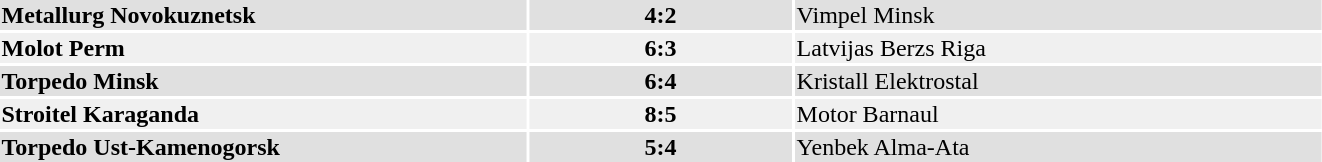<table width="70%">
<tr bgcolor="#e0e0e0">
<td style="width:40%;"><strong>Metallurg Novokuznetsk</strong></td>
<td style="width:20%;" align="center"><strong>4:2</strong></td>
<td style="width:40%;">Vimpel Minsk</td>
</tr>
<tr bgcolor="#f0f0f0">
<td><strong>Molot Perm</strong></td>
<td align="center"><strong>6:3</strong></td>
<td>Latvijas Berzs Riga</td>
</tr>
<tr bgcolor="#e0e0e0">
<td><strong>Torpedo Minsk</strong></td>
<td align="center"><strong>6:4</strong></td>
<td>Kristall Elektrostal</td>
</tr>
<tr bgcolor="#f0f0f0">
<td><strong>Stroitel Karaganda</strong></td>
<td align="center"><strong>8:5</strong></td>
<td>Motor Barnaul</td>
</tr>
<tr bgcolor="#e0e0e0">
<td><strong>Torpedo Ust-Kamenogorsk</strong></td>
<td align="center"><strong>5:4</strong></td>
<td>Yenbek Alma-Ata</td>
</tr>
</table>
